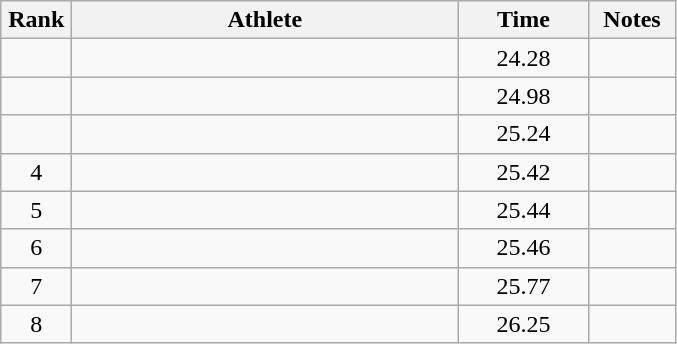<table class="wikitable" style="text-align:center">
<tr>
<th width=40>Rank</th>
<th width=250>Athlete</th>
<th width=80>Time</th>
<th width=50>Notes</th>
</tr>
<tr>
<td></td>
<td align=left></td>
<td>24.28</td>
<td></td>
</tr>
<tr>
<td></td>
<td align=left></td>
<td>24.98</td>
<td></td>
</tr>
<tr>
<td></td>
<td align=left></td>
<td>25.24</td>
<td></td>
</tr>
<tr>
<td>4</td>
<td align=left></td>
<td>25.42</td>
<td></td>
</tr>
<tr>
<td>5</td>
<td align=left></td>
<td>25.44</td>
<td></td>
</tr>
<tr>
<td>6</td>
<td align=left></td>
<td>25.46</td>
<td></td>
</tr>
<tr>
<td>7</td>
<td align=left></td>
<td>25.77</td>
<td></td>
</tr>
<tr>
<td>8</td>
<td align=left></td>
<td>26.25</td>
<td></td>
</tr>
</table>
